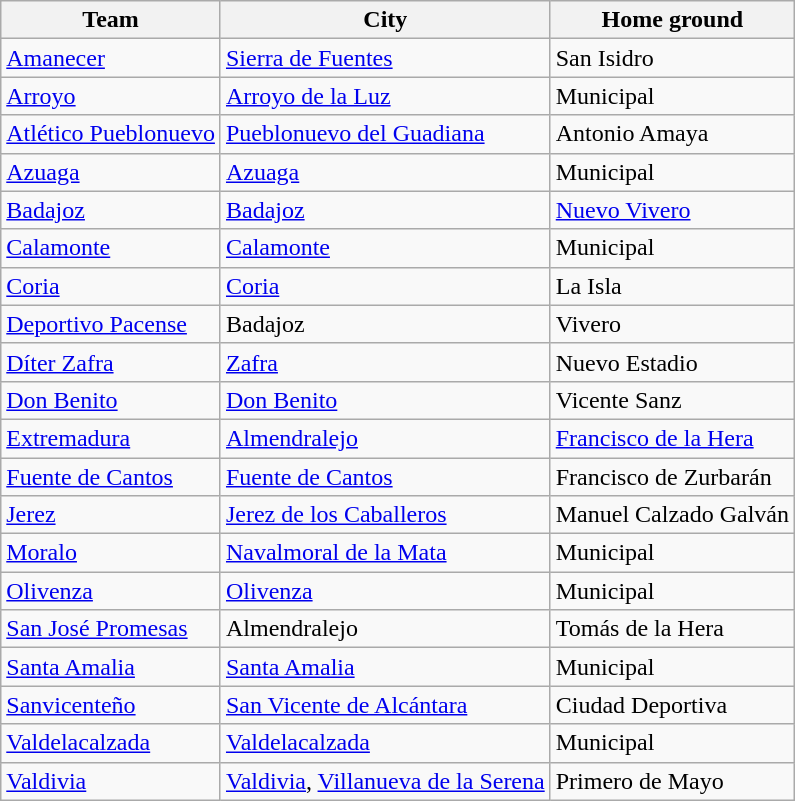<table class="wikitable sortable">
<tr>
<th>Team</th>
<th>City</th>
<th>Home ground</th>
</tr>
<tr>
<td><a href='#'>Amanecer</a></td>
<td><a href='#'>Sierra de Fuentes</a></td>
<td>San Isidro</td>
</tr>
<tr>
<td><a href='#'>Arroyo</a></td>
<td><a href='#'>Arroyo de la Luz</a></td>
<td>Municipal</td>
</tr>
<tr>
<td><a href='#'>Atlético Pueblonuevo</a></td>
<td><a href='#'>Pueblonuevo del Guadiana</a></td>
<td>Antonio Amaya</td>
</tr>
<tr>
<td><a href='#'>Azuaga</a></td>
<td><a href='#'>Azuaga</a></td>
<td>Municipal</td>
</tr>
<tr>
<td><a href='#'>Badajoz</a></td>
<td><a href='#'>Badajoz</a></td>
<td><a href='#'>Nuevo Vivero</a></td>
</tr>
<tr>
<td><a href='#'>Calamonte</a></td>
<td><a href='#'>Calamonte</a></td>
<td>Municipal</td>
</tr>
<tr>
<td><a href='#'>Coria</a></td>
<td><a href='#'>Coria</a></td>
<td>La Isla</td>
</tr>
<tr>
<td><a href='#'>Deportivo Pacense</a></td>
<td>Badajoz</td>
<td>Vivero</td>
</tr>
<tr>
<td><a href='#'>Díter Zafra</a></td>
<td><a href='#'>Zafra</a></td>
<td>Nuevo Estadio</td>
</tr>
<tr>
<td><a href='#'>Don Benito</a></td>
<td><a href='#'>Don Benito</a></td>
<td>Vicente Sanz</td>
</tr>
<tr>
<td><a href='#'>Extremadura</a></td>
<td><a href='#'>Almendralejo</a></td>
<td><a href='#'>Francisco de la Hera</a></td>
</tr>
<tr>
<td><a href='#'>Fuente de Cantos</a></td>
<td><a href='#'>Fuente de Cantos</a></td>
<td>Francisco de Zurbarán</td>
</tr>
<tr>
<td><a href='#'>Jerez</a></td>
<td><a href='#'>Jerez de los Caballeros</a></td>
<td>Manuel Calzado Galván</td>
</tr>
<tr>
<td><a href='#'>Moralo</a></td>
<td><a href='#'>Navalmoral de la Mata</a></td>
<td>Municipal</td>
</tr>
<tr>
<td><a href='#'>Olivenza</a></td>
<td><a href='#'>Olivenza</a></td>
<td>Municipal</td>
</tr>
<tr>
<td><a href='#'>San José Promesas</a></td>
<td>Almendralejo</td>
<td>Tomás de la Hera</td>
</tr>
<tr>
<td><a href='#'>Santa Amalia</a></td>
<td><a href='#'>Santa Amalia</a></td>
<td>Municipal</td>
</tr>
<tr>
<td><a href='#'>Sanvicenteño</a></td>
<td><a href='#'>San Vicente de Alcántara</a></td>
<td>Ciudad Deportiva</td>
</tr>
<tr>
<td><a href='#'>Valdelacalzada</a></td>
<td><a href='#'>Valdelacalzada</a></td>
<td>Municipal</td>
</tr>
<tr>
<td><a href='#'>Valdivia</a></td>
<td><a href='#'>Valdivia</a>, <a href='#'>Villanueva de la Serena</a></td>
<td>Primero de Mayo</td>
</tr>
</table>
